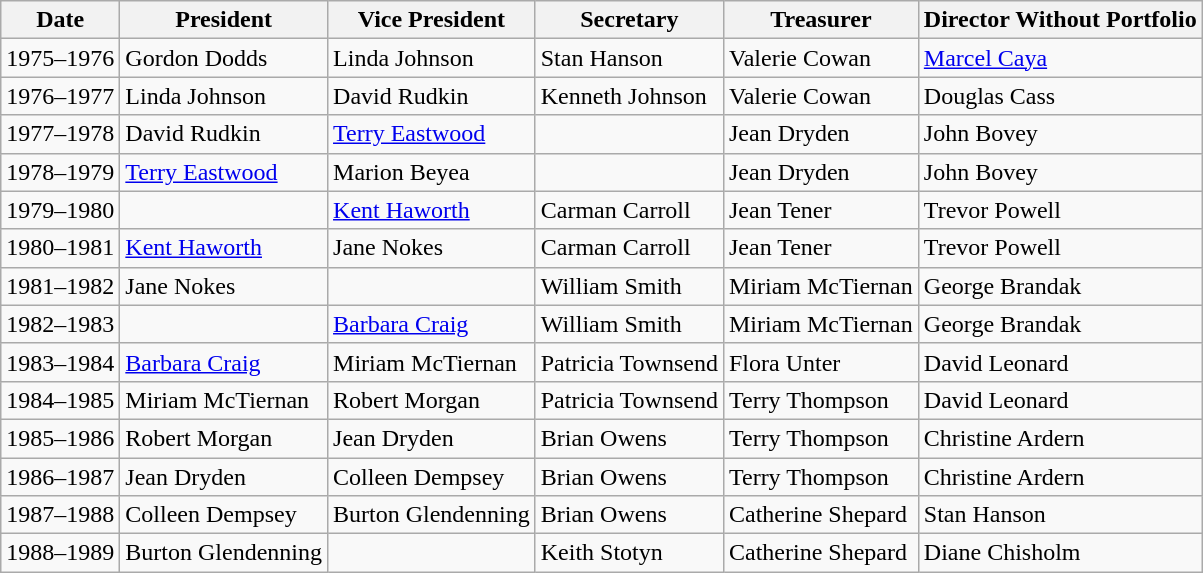<table class="wikitable sortable">
<tr>
<th>Date</th>
<th>President</th>
<th>Vice President</th>
<th>Secretary</th>
<th>Treasurer</th>
<th>Director Without Portfolio</th>
</tr>
<tr>
<td>1975–1976</td>
<td>Gordon Dodds</td>
<td>Linda Johnson</td>
<td>Stan Hanson</td>
<td>Valerie Cowan</td>
<td><a href='#'>Marcel Caya</a></td>
</tr>
<tr>
<td>1976–1977</td>
<td>Linda Johnson</td>
<td>David Rudkin</td>
<td>Kenneth Johnson</td>
<td>Valerie Cowan</td>
<td>Douglas Cass</td>
</tr>
<tr>
<td>1977–1978</td>
<td>David Rudkin</td>
<td><a href='#'>Terry Eastwood</a></td>
<td></td>
<td>Jean Dryden</td>
<td>John Bovey</td>
</tr>
<tr>
<td>1978–1979</td>
<td><a href='#'>Terry Eastwood</a></td>
<td>Marion Beyea</td>
<td></td>
<td>Jean Dryden</td>
<td>John Bovey</td>
</tr>
<tr>
<td>1979–1980</td>
<td></td>
<td><a href='#'>Kent Haworth</a></td>
<td>Carman Carroll</td>
<td>Jean Tener</td>
<td>Trevor Powell</td>
</tr>
<tr>
<td>1980–1981</td>
<td><a href='#'>Kent Haworth</a></td>
<td>Jane Nokes</td>
<td>Carman Carroll</td>
<td>Jean Tener</td>
<td>Trevor Powell</td>
</tr>
<tr>
<td>1981–1982</td>
<td>Jane Nokes</td>
<td></td>
<td>William Smith</td>
<td>Miriam McTiernan</td>
<td>George Brandak</td>
</tr>
<tr>
<td>1982–1983</td>
<td></td>
<td><a href='#'>Barbara Craig</a></td>
<td>William Smith</td>
<td>Miriam McTiernan</td>
<td>George Brandak</td>
</tr>
<tr>
<td>1983–1984</td>
<td><a href='#'>Barbara Craig</a></td>
<td>Miriam McTiernan</td>
<td>Patricia Townsend</td>
<td>Flora Unter</td>
<td>David Leonard</td>
</tr>
<tr>
<td>1984–1985</td>
<td>Miriam McTiernan</td>
<td>Robert Morgan</td>
<td>Patricia Townsend</td>
<td>Terry Thompson</td>
<td>David Leonard</td>
</tr>
<tr>
<td>1985–1986</td>
<td>Robert Morgan</td>
<td>Jean Dryden</td>
<td>Brian Owens</td>
<td>Terry Thompson</td>
<td>Christine Ardern</td>
</tr>
<tr>
<td>1986–1987</td>
<td>Jean Dryden</td>
<td>Colleen Dempsey</td>
<td>Brian Owens</td>
<td>Terry Thompson</td>
<td>Christine Ardern</td>
</tr>
<tr>
<td>1987–1988</td>
<td>Colleen Dempsey</td>
<td>Burton Glendenning</td>
<td>Brian Owens</td>
<td>Catherine Shepard</td>
<td>Stan Hanson</td>
</tr>
<tr>
<td>1988–1989</td>
<td>Burton Glendenning</td>
<td></td>
<td>Keith Stotyn</td>
<td>Catherine Shepard</td>
<td>Diane Chisholm</td>
</tr>
</table>
